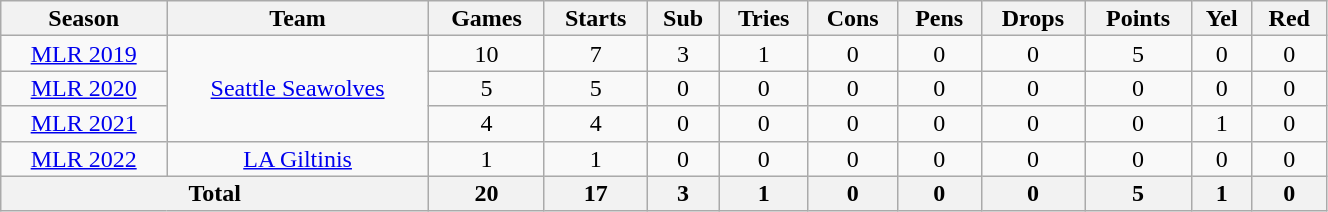<table class="wikitable" style="text-align:center; line-height:100%; font-size:100%; width:70%;">
<tr>
<th>Season</th>
<th>Team</th>
<th>Games</th>
<th>Starts</th>
<th>Sub</th>
<th>Tries</th>
<th>Cons</th>
<th>Pens</th>
<th>Drops</th>
<th>Points</th>
<th>Yel</th>
<th>Red</th>
</tr>
<tr>
<td><a href='#'>MLR 2019</a></td>
<td rowspan="3"><a href='#'>Seattle Seawolves</a></td>
<td>10</td>
<td>7</td>
<td>3</td>
<td>1</td>
<td>0</td>
<td>0</td>
<td>0</td>
<td>5</td>
<td>0</td>
<td>0</td>
</tr>
<tr>
<td><a href='#'>MLR 2020</a></td>
<td>5</td>
<td>5</td>
<td>0</td>
<td>0</td>
<td>0</td>
<td>0</td>
<td>0</td>
<td>0</td>
<td>0</td>
<td>0</td>
</tr>
<tr>
<td><a href='#'>MLR 2021</a></td>
<td>4</td>
<td>4</td>
<td>0</td>
<td>0</td>
<td>0</td>
<td>0</td>
<td>0</td>
<td>0</td>
<td>1</td>
<td>0</td>
</tr>
<tr>
<td><a href='#'>MLR 2022</a></td>
<td><a href='#'>LA Giltinis</a></td>
<td>1</td>
<td>1</td>
<td>0</td>
<td>0</td>
<td>0</td>
<td>0</td>
<td>0</td>
<td>0</td>
<td>0</td>
<td>0</td>
</tr>
<tr>
<th colspan="2">Total</th>
<th>20</th>
<th>17</th>
<th>3</th>
<th>1</th>
<th>0</th>
<th>0</th>
<th>0</th>
<th>5</th>
<th>1</th>
<th>0</th>
</tr>
</table>
